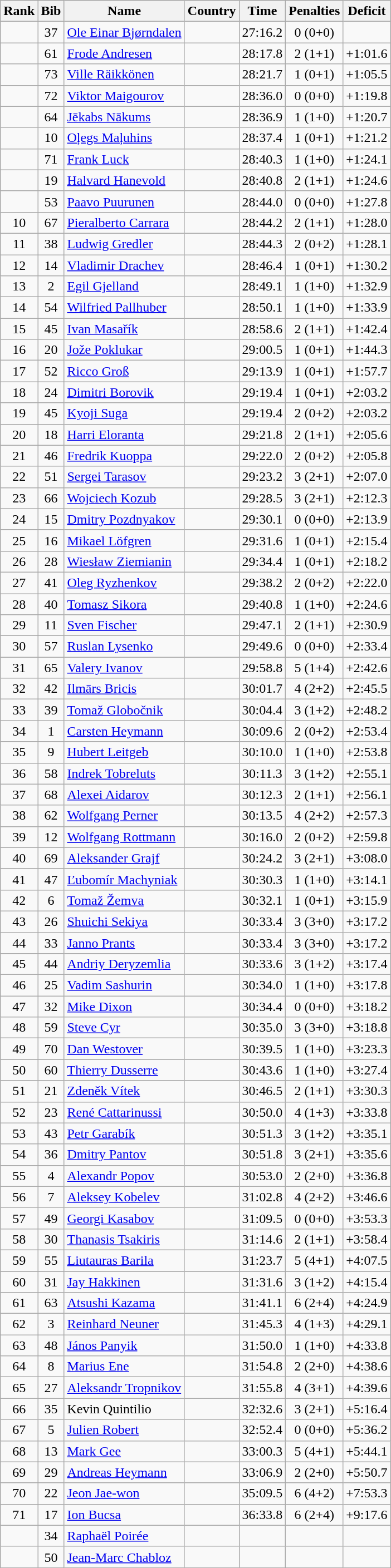<table class="wikitable sortable" style="text-align:center">
<tr>
<th>Rank</th>
<th>Bib</th>
<th>Name</th>
<th>Country</th>
<th>Time</th>
<th>Penalties</th>
<th>Deficit</th>
</tr>
<tr>
<td></td>
<td>37</td>
<td align="left"><a href='#'>Ole Einar Bjørndalen</a></td>
<td align=left></td>
<td>27:16.2</td>
<td>0 (0+0)</td>
<td></td>
</tr>
<tr>
<td></td>
<td>61</td>
<td align="left"><a href='#'>Frode Andresen</a></td>
<td align=left></td>
<td>28:17.8</td>
<td>2 (1+1)</td>
<td>+1:01.6</td>
</tr>
<tr>
<td></td>
<td>73</td>
<td align="left"><a href='#'>Ville Räikkönen</a></td>
<td align=left></td>
<td>28:21.7</td>
<td>1 (0+1)</td>
<td>+1:05.5</td>
</tr>
<tr>
<td></td>
<td>72</td>
<td align="left"><a href='#'>Viktor Maigourov</a></td>
<td align=left></td>
<td>28:36.0</td>
<td>0 (0+0)</td>
<td>+1:19.8</td>
</tr>
<tr>
<td></td>
<td>64</td>
<td align="left"><a href='#'>Jēkabs Nākums</a></td>
<td align=left></td>
<td>28:36.9</td>
<td>1 (1+0)</td>
<td>+1:20.7</td>
</tr>
<tr>
<td></td>
<td>10</td>
<td align="left"><a href='#'>Oļegs Maļuhins</a></td>
<td align=left></td>
<td>28:37.4</td>
<td>1 (0+1)</td>
<td>+1:21.2</td>
</tr>
<tr>
<td></td>
<td>71</td>
<td align="left"><a href='#'>Frank Luck</a></td>
<td align=left></td>
<td>28:40.3</td>
<td>1 (1+0)</td>
<td>+1:24.1</td>
</tr>
<tr>
<td></td>
<td>19</td>
<td align="left"><a href='#'>Halvard Hanevold</a></td>
<td align=left></td>
<td>28:40.8</td>
<td>2 (1+1)</td>
<td>+1:24.6</td>
</tr>
<tr>
<td></td>
<td>53</td>
<td align="left"><a href='#'>Paavo Puurunen</a></td>
<td align=left></td>
<td>28:44.0</td>
<td>0 (0+0)</td>
<td>+1:27.8</td>
</tr>
<tr>
<td>10</td>
<td>67</td>
<td align="left"><a href='#'>Pieralberto Carrara</a></td>
<td align=left></td>
<td>28:44.2</td>
<td>2 (1+1)</td>
<td>+1:28.0</td>
</tr>
<tr>
<td>11</td>
<td>38</td>
<td align="left"><a href='#'>Ludwig Gredler</a></td>
<td align=left></td>
<td>28:44.3</td>
<td>2 (0+2)</td>
<td>+1:28.1</td>
</tr>
<tr>
<td>12</td>
<td>14</td>
<td align="left"><a href='#'>Vladimir Drachev</a></td>
<td align=left></td>
<td>28:46.4</td>
<td>1 (0+1)</td>
<td>+1:30.2</td>
</tr>
<tr>
<td>13</td>
<td>2</td>
<td align="left"><a href='#'>Egil Gjelland</a></td>
<td align=left></td>
<td>28:49.1</td>
<td>1 (1+0)</td>
<td>+1:32.9</td>
</tr>
<tr>
<td>14</td>
<td>54</td>
<td align="left"><a href='#'>Wilfried Pallhuber</a></td>
<td align=left></td>
<td>28:50.1</td>
<td>1 (1+0)</td>
<td>+1:33.9</td>
</tr>
<tr>
<td>15</td>
<td>45</td>
<td align="left"><a href='#'>Ivan Masařík</a></td>
<td align=left></td>
<td>28:58.6</td>
<td>2 (1+1)</td>
<td>+1:42.4</td>
</tr>
<tr>
<td>16</td>
<td>20</td>
<td align="left"><a href='#'>Jože Poklukar</a></td>
<td align=left></td>
<td>29:00.5</td>
<td>1 (0+1)</td>
<td>+1:44.3</td>
</tr>
<tr>
<td>17</td>
<td>52</td>
<td align="left"><a href='#'>Ricco Groß</a></td>
<td align=left></td>
<td>29:13.9</td>
<td>1 (0+1)</td>
<td>+1:57.7</td>
</tr>
<tr>
<td>18</td>
<td>24</td>
<td align="left"><a href='#'>Dimitri Borovik</a></td>
<td align=left></td>
<td>29:19.4</td>
<td>1 (0+1)</td>
<td>+2:03.2</td>
</tr>
<tr>
<td>19</td>
<td>45</td>
<td align="left"><a href='#'>Kyoji Suga</a></td>
<td align=left></td>
<td>29:19.4</td>
<td>2 (0+2)</td>
<td>+2:03.2</td>
</tr>
<tr>
<td>20</td>
<td>18</td>
<td align="left"><a href='#'>Harri Eloranta</a></td>
<td align=left></td>
<td>29:21.8</td>
<td>2 (1+1)</td>
<td>+2:05.6</td>
</tr>
<tr>
<td>21</td>
<td>46</td>
<td align="left"><a href='#'>Fredrik Kuoppa</a></td>
<td align=left></td>
<td>29:22.0</td>
<td>2 (0+2)</td>
<td>+2:05.8</td>
</tr>
<tr>
<td>22</td>
<td>51</td>
<td align="left"><a href='#'>Sergei Tarasov</a></td>
<td align=left></td>
<td>29:23.2</td>
<td>3 (2+1)</td>
<td>+2:07.0</td>
</tr>
<tr>
<td>23</td>
<td>66</td>
<td align="left"><a href='#'>Wojciech Kozub</a></td>
<td align=left></td>
<td>29:28.5</td>
<td>3 (2+1)</td>
<td>+2:12.3</td>
</tr>
<tr>
<td>24</td>
<td>15</td>
<td align="left"><a href='#'>Dmitry Pozdnyakov</a></td>
<td align=left></td>
<td>29:30.1</td>
<td>0 (0+0)</td>
<td>+2:13.9</td>
</tr>
<tr>
<td>25</td>
<td>16</td>
<td align="left"><a href='#'>Mikael Löfgren</a></td>
<td align=left></td>
<td>29:31.6</td>
<td>1 (0+1)</td>
<td>+2:15.4</td>
</tr>
<tr>
<td>26</td>
<td>28</td>
<td align="left"><a href='#'>Wiesław Ziemianin</a></td>
<td align=left></td>
<td>29:34.4</td>
<td>1 (0+1)</td>
<td>+2:18.2</td>
</tr>
<tr>
<td>27</td>
<td>41</td>
<td align="left"><a href='#'>Oleg Ryzhenkov</a></td>
<td align=left></td>
<td>29:38.2</td>
<td>2 (0+2)</td>
<td>+2:22.0</td>
</tr>
<tr>
<td>28</td>
<td>40</td>
<td align="left"><a href='#'>Tomasz Sikora</a></td>
<td align=left></td>
<td>29:40.8</td>
<td>1 (1+0)</td>
<td>+2:24.6</td>
</tr>
<tr>
<td>29</td>
<td>11</td>
<td align="left"><a href='#'>Sven Fischer</a></td>
<td align=left></td>
<td>29:47.1</td>
<td>2 (1+1)</td>
<td>+2:30.9</td>
</tr>
<tr>
<td>30</td>
<td>57</td>
<td align="left"><a href='#'>Ruslan Lysenko</a></td>
<td align=left></td>
<td>29:49.6</td>
<td>0 (0+0)</td>
<td>+2:33.4</td>
</tr>
<tr>
<td>31</td>
<td>65</td>
<td align="left"><a href='#'>Valery Ivanov</a></td>
<td align=left></td>
<td>29:58.8</td>
<td>5 (1+4)</td>
<td>+2:42.6</td>
</tr>
<tr>
<td>32</td>
<td>42</td>
<td align="left"><a href='#'>Ilmārs Bricis</a></td>
<td align=left></td>
<td>30:01.7</td>
<td>4 (2+2)</td>
<td>+2:45.5</td>
</tr>
<tr>
<td>33</td>
<td>39</td>
<td align="left"><a href='#'>Tomaž Globočnik</a></td>
<td align=left></td>
<td>30:04.4</td>
<td>3 (1+2)</td>
<td>+2:48.2</td>
</tr>
<tr>
<td>34</td>
<td>1</td>
<td align="left"><a href='#'>Carsten Heymann</a></td>
<td align=left></td>
<td>30:09.6</td>
<td>2 (0+2)</td>
<td>+2:53.4</td>
</tr>
<tr>
<td>35</td>
<td>9</td>
<td align="left"><a href='#'>Hubert Leitgeb</a></td>
<td align=left></td>
<td>30:10.0</td>
<td>1 (1+0)</td>
<td>+2:53.8</td>
</tr>
<tr>
<td>36</td>
<td>58</td>
<td align="left"><a href='#'>Indrek Tobreluts</a></td>
<td align=left></td>
<td>30:11.3</td>
<td>3 (1+2)</td>
<td>+2:55.1</td>
</tr>
<tr>
<td>37</td>
<td>68</td>
<td align="left"><a href='#'>Alexei Aidarov</a></td>
<td align=left></td>
<td>30:12.3</td>
<td>2 (1+1)</td>
<td>+2:56.1</td>
</tr>
<tr>
<td>38</td>
<td>62</td>
<td align="left"><a href='#'>Wolfgang Perner</a></td>
<td align=left></td>
<td>30:13.5</td>
<td>4 (2+2)</td>
<td>+2:57.3</td>
</tr>
<tr>
<td>39</td>
<td>12</td>
<td align="left"><a href='#'>Wolfgang Rottmann</a></td>
<td align=left></td>
<td>30:16.0</td>
<td>2 (0+2)</td>
<td>+2:59.8</td>
</tr>
<tr>
<td>40</td>
<td>69</td>
<td align="left"><a href='#'>Aleksander Grajf</a></td>
<td align=left></td>
<td>30:24.2</td>
<td>3 (2+1)</td>
<td>+3:08.0</td>
</tr>
<tr>
<td>41</td>
<td>47</td>
<td align="left"><a href='#'>Ľubomír Machyniak</a></td>
<td align=left></td>
<td>30:30.3</td>
<td>1 (1+0)</td>
<td>+3:14.1</td>
</tr>
<tr>
<td>42</td>
<td>6</td>
<td align="left"><a href='#'>Tomaž Žemva</a></td>
<td align=left></td>
<td>30:32.1</td>
<td>1 (0+1)</td>
<td>+3:15.9</td>
</tr>
<tr>
<td>43</td>
<td>26</td>
<td align="left"><a href='#'>Shuichi Sekiya</a></td>
<td align=left></td>
<td>30:33.4</td>
<td>3 (3+0)</td>
<td>+3:17.2</td>
</tr>
<tr>
<td>44</td>
<td>33</td>
<td align="left"><a href='#'>Janno Prants</a></td>
<td align=left></td>
<td>30:33.4</td>
<td>3 (3+0)</td>
<td>+3:17.2</td>
</tr>
<tr>
<td>45</td>
<td>44</td>
<td align="left"><a href='#'>Andriy Deryzemlia</a></td>
<td align=left></td>
<td>30:33.6</td>
<td>3 (1+2)</td>
<td>+3:17.4</td>
</tr>
<tr>
<td>46</td>
<td>25</td>
<td align="left"><a href='#'>Vadim Sashurin</a></td>
<td align=left></td>
<td>30:34.0</td>
<td>1 (1+0)</td>
<td>+3:17.8</td>
</tr>
<tr>
<td>47</td>
<td>32</td>
<td align="left"><a href='#'>Mike Dixon</a></td>
<td align=left></td>
<td>30:34.4</td>
<td>0 (0+0)</td>
<td>+3:18.2</td>
</tr>
<tr>
<td>48</td>
<td>59</td>
<td align="left"><a href='#'>Steve Cyr</a></td>
<td align=left></td>
<td>30:35.0</td>
<td>3 (3+0)</td>
<td>+3:18.8</td>
</tr>
<tr>
<td>49</td>
<td>70</td>
<td align="left"><a href='#'>Dan Westover</a></td>
<td align=left></td>
<td>30:39.5</td>
<td>1 (1+0)</td>
<td>+3:23.3</td>
</tr>
<tr>
<td>50</td>
<td>60</td>
<td align="left"><a href='#'>Thierry Dusserre</a></td>
<td align=left></td>
<td>30:43.6</td>
<td>1 (1+0)</td>
<td>+3:27.4</td>
</tr>
<tr>
<td>51</td>
<td>21</td>
<td align="left"><a href='#'>Zdeněk Vítek</a></td>
<td align=left></td>
<td>30:46.5</td>
<td>2 (1+1)</td>
<td>+3:30.3</td>
</tr>
<tr>
<td>52</td>
<td>23</td>
<td align="left"><a href='#'>René Cattarinussi</a></td>
<td align=left></td>
<td>30:50.0</td>
<td>4 (1+3)</td>
<td>+3:33.8</td>
</tr>
<tr>
<td>53</td>
<td>43</td>
<td align="left"><a href='#'>Petr Garabík</a></td>
<td align=left></td>
<td>30:51.3</td>
<td>3 (1+2)</td>
<td>+3:35.1</td>
</tr>
<tr>
<td>54</td>
<td>36</td>
<td align="left"><a href='#'>Dmitry Pantov</a></td>
<td align=left></td>
<td>30:51.8</td>
<td>3 (2+1)</td>
<td>+3:35.6</td>
</tr>
<tr>
<td>55</td>
<td>4</td>
<td align="left"><a href='#'>Alexandr Popov</a></td>
<td align=left></td>
<td>30:53.0</td>
<td>2 (2+0)</td>
<td>+3:36.8</td>
</tr>
<tr>
<td>56</td>
<td>7</td>
<td align="left"><a href='#'>Aleksey Kobelev</a></td>
<td align=left></td>
<td>31:02.8</td>
<td>4 (2+2)</td>
<td>+3:46.6</td>
</tr>
<tr>
<td>57</td>
<td>49</td>
<td align="left"><a href='#'>Georgi Kasabov</a></td>
<td align=left></td>
<td>31:09.5</td>
<td>0 (0+0)</td>
<td>+3:53.3</td>
</tr>
<tr>
<td>58</td>
<td>30</td>
<td align="left"><a href='#'>Thanasis Tsakiris</a></td>
<td align=left></td>
<td>31:14.6</td>
<td>2 (1+1)</td>
<td>+3:58.4</td>
</tr>
<tr>
<td>59</td>
<td>55</td>
<td align="left"><a href='#'>Liutauras Barila</a></td>
<td align=left></td>
<td>31:23.7</td>
<td>5 (4+1)</td>
<td>+4:07.5</td>
</tr>
<tr>
<td>60</td>
<td>31</td>
<td align="left"><a href='#'>Jay Hakkinen</a></td>
<td align=left></td>
<td>31:31.6</td>
<td>3 (1+2)</td>
<td>+4:15.4</td>
</tr>
<tr>
<td>61</td>
<td>63</td>
<td align="left"><a href='#'>Atsushi Kazama</a></td>
<td align=left></td>
<td>31:41.1</td>
<td>6 (2+4)</td>
<td>+4:24.9</td>
</tr>
<tr>
<td>62</td>
<td>3</td>
<td align="left"><a href='#'>Reinhard Neuner</a></td>
<td align=left></td>
<td>31:45.3</td>
<td>4 (1+3)</td>
<td>+4:29.1</td>
</tr>
<tr>
<td>63</td>
<td>48</td>
<td align="left"><a href='#'>János Panyik</a></td>
<td align=left></td>
<td>31:50.0</td>
<td>1 (1+0)</td>
<td>+4:33.8</td>
</tr>
<tr>
<td>64</td>
<td>8</td>
<td align="left"><a href='#'>Marius Ene</a></td>
<td align=left></td>
<td>31:54.8</td>
<td>2 (2+0)</td>
<td>+4:38.6</td>
</tr>
<tr>
<td>65</td>
<td>27</td>
<td align="left"><a href='#'>Aleksandr Tropnikov</a></td>
<td align=left></td>
<td>31:55.8</td>
<td>4 (3+1)</td>
<td>+4:39.6</td>
</tr>
<tr>
<td>66</td>
<td>35</td>
<td align="left">Kevin Quintilio</td>
<td align=left></td>
<td>32:32.6</td>
<td>3 (2+1)</td>
<td>+5:16.4</td>
</tr>
<tr>
<td>67</td>
<td>5</td>
<td align="left"><a href='#'>Julien Robert</a></td>
<td align=left></td>
<td>32:52.4</td>
<td>0 (0+0)</td>
<td>+5:36.2</td>
</tr>
<tr>
<td>68</td>
<td>13</td>
<td align="left"><a href='#'>Mark Gee</a></td>
<td align=left></td>
<td>33:00.3</td>
<td>5 (4+1)</td>
<td>+5:44.1</td>
</tr>
<tr>
<td>69</td>
<td>29</td>
<td align="left"><a href='#'>Andreas Heymann</a></td>
<td align=left></td>
<td>33:06.9</td>
<td>2 (2+0)</td>
<td>+5:50.7</td>
</tr>
<tr>
<td>70</td>
<td>22</td>
<td align="left"><a href='#'>Jeon Jae-won</a></td>
<td align=left></td>
<td>35:09.5</td>
<td>6 (4+2)</td>
<td>+7:53.3</td>
</tr>
<tr>
<td>71</td>
<td>17</td>
<td align="left"><a href='#'>Ion Bucsa</a></td>
<td align=left></td>
<td>36:33.8</td>
<td>6 (2+4)</td>
<td>+9:17.6</td>
</tr>
<tr>
<td></td>
<td>34</td>
<td align="left"><a href='#'>Raphaël Poirée</a></td>
<td align=left></td>
<td></td>
<td></td>
<td></td>
</tr>
<tr>
<td></td>
<td>50</td>
<td align="left"><a href='#'>Jean-Marc Chabloz</a></td>
<td align=left></td>
<td></td>
<td></td>
<td></td>
</tr>
</table>
